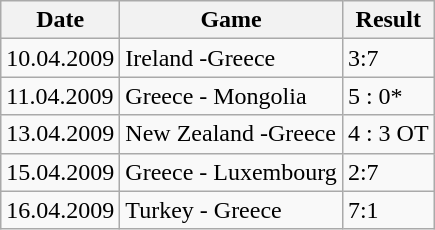<table class="wikitable">
<tr>
<th>Date</th>
<th>Game</th>
<th>Result</th>
</tr>
<tr>
<td>10.04.2009</td>
<td>Ireland -Greece</td>
<td>3:7</td>
</tr>
<tr>
<td>11.04.2009</td>
<td>Greece - Mongolia</td>
<td>5 : 0*</td>
</tr>
<tr>
<td>13.04.2009</td>
<td>New Zealand -Greece</td>
<td>4 : 3 OT</td>
</tr>
<tr>
<td>15.04.2009</td>
<td>Greece - Luxembourg</td>
<td>2:7</td>
</tr>
<tr>
<td>16.04.2009</td>
<td>Turkey - Greece</td>
<td>7:1</td>
</tr>
</table>
